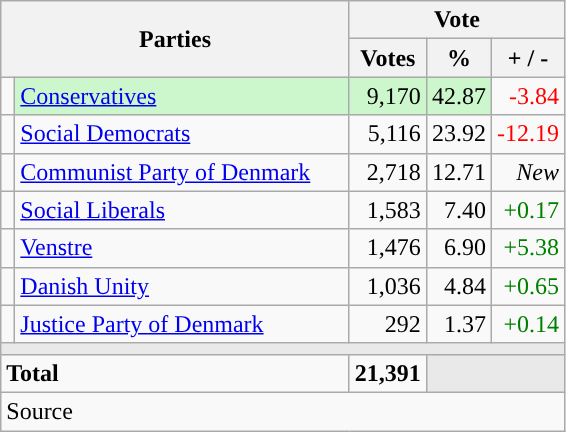<table class="wikitable" style="text-align:right;">
<tr>
<th style="text-align:centre;" rowspan="2" colspan="2" width="225">Parties</th>
<th colspan="3">Vote</th>
</tr>
<tr>
<th width="15">Votes</th>
<th width="15">%</th>
<th width="15">+ / -</th>
</tr>
<tr>
<td width="2" style="color:inherit;background:"></td>
<td bgcolor=#ccf7cc  align="left"><a href='#'>Conservatives</a></td>
<td bgcolor=#ccf7cc>9,170</td>
<td bgcolor=#ccf7cc>42.87</td>
<td style=color:red;>-3.84</td>
</tr>
<tr>
<td width="2" style="color:inherit;background:"></td>
<td align="left"><a href='#'>Social Democrats</a></td>
<td>5,116</td>
<td>23.92</td>
<td style=color:red;>-12.19</td>
</tr>
<tr>
<td width="2" style="color:inherit;background:"></td>
<td align="left"><a href='#'>Communist Party of Denmark</a></td>
<td>2,718</td>
<td>12.71</td>
<td><em>New</em></td>
</tr>
<tr>
<td width="2" style="color:inherit;background:"></td>
<td align="left"><a href='#'>Social Liberals</a></td>
<td>1,583</td>
<td>7.40</td>
<td style=color:green;>+0.17</td>
</tr>
<tr>
<td width="2" style="color:inherit;background:"></td>
<td align="left"><a href='#'>Venstre</a></td>
<td>1,476</td>
<td>6.90</td>
<td style=color:green;>+5.38</td>
</tr>
<tr>
<td width="2" style="color:inherit;background:"></td>
<td align="left"><a href='#'>Danish Unity</a></td>
<td>1,036</td>
<td>4.84</td>
<td style=color:green;>+0.65</td>
</tr>
<tr>
<td width="2" style="color:inherit;background:"></td>
<td align="left"><a href='#'>Justice Party of Denmark</a></td>
<td>292</td>
<td>1.37</td>
<td style=color:green;>+0.14</td>
</tr>
<tr>
<td colspan="7" bgcolor="#E9E9E9"></td>
</tr>
<tr>
<td align="left" colspan="2"><strong>Total</strong></td>
<td><strong>21,391</strong></td>
<td bgcolor="#E9E9E9" colspan="2"></td>
</tr>
<tr>
<td align="left" colspan="6">Source</td>
</tr>
</table>
